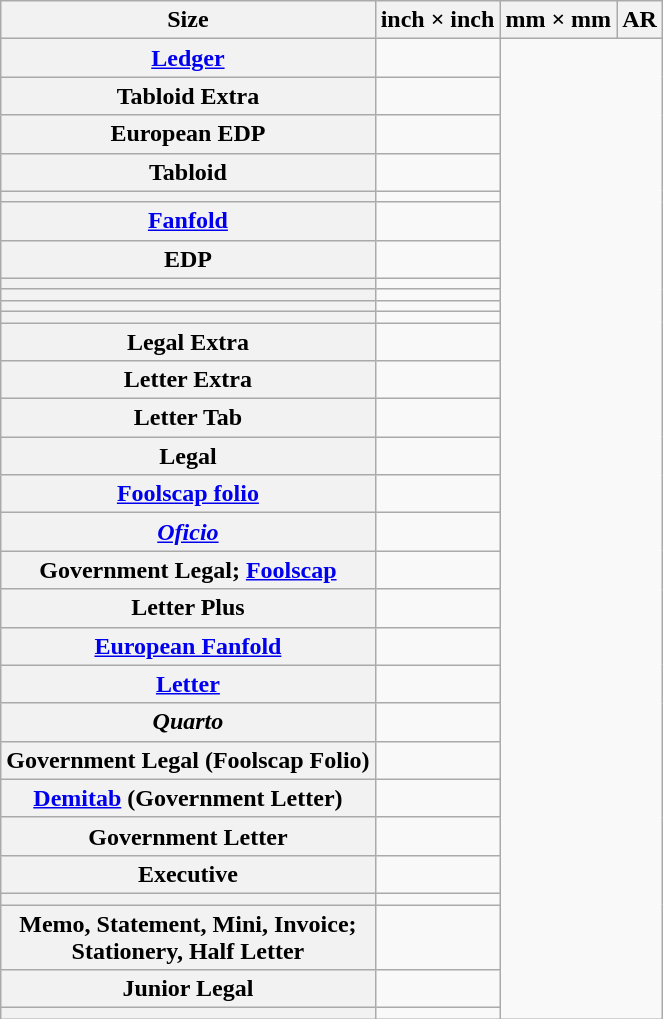<table class="wikitable floatright">
<tr>
<th style="max-width:14ch">Size</th>
<th>inch × inch</th>
<th>mm × mm</th>
<th title="aspect ratio">AR</th>
</tr>
<tr>
<th><a href='#'>Ledger</a></th>
<td></td>
</tr>
<tr>
<th>Tabloid Extra</th>
<td></td>
</tr>
<tr>
<th>European EDP </th>
<td></td>
</tr>
<tr>
<th>Tabloid</th>
<td></td>
</tr>
<tr>
<th></th>
<td></td>
</tr>
<tr>
<th><a href='#'>Fanfold</a> </th>
<td></td>
</tr>
<tr>
<th>EDP </th>
<td></td>
</tr>
<tr>
<th></th>
<td></td>
</tr>
<tr>
<th></th>
<td></td>
</tr>
<tr>
<th></th>
<td></td>
</tr>
<tr>
<th></th>
<td></td>
</tr>
<tr>
<th>Legal Extra</th>
<td></td>
</tr>
<tr>
<th>Letter Extra </th>
<td></td>
</tr>
<tr>
<th>Letter Tab </th>
<td></td>
</tr>
<tr>
<th>Legal</th>
<td></td>
</tr>
<tr>
<th><a href='#'>Foolscap folio</a>  </th>
<td></td>
</tr>
<tr>
<th><a href='#'><em>Oficio</em></a> </th>
<td></td>
</tr>
<tr>
<th>Government Legal; <a href='#'>Foolscap</a></th>
<td></td>
</tr>
<tr>
<th>Letter Plus </th>
<td></td>
</tr>
<tr>
<th><a href='#'>European Fanfold</a></th>
<td></td>
</tr>
<tr>
<th><a href='#'>Letter</a></th>
<td></td>
</tr>
<tr>
<th><em>Quarto</em> </th>
<td></td>
</tr>
<tr>
<th>Government Legal (Foolscap Folio)</th>
<td></td>
</tr>
<tr>
<th><a href='#'>Demitab</a> (Government Letter)</th>
<td></td>
</tr>
<tr>
<th>Government Letter</th>
<td></td>
</tr>
<tr>
<th>Executive</th>
<td></td>
</tr>
<tr>
<th></th>
<td></td>
</tr>
<tr>
<th>Memo, Statement, Mini, Invoice;<br> Stationery, Half Letter</th>
<td></td>
</tr>
<tr>
<th>Junior Legal</th>
<td></td>
</tr>
<tr>
<th></th>
<td></td>
</tr>
</table>
